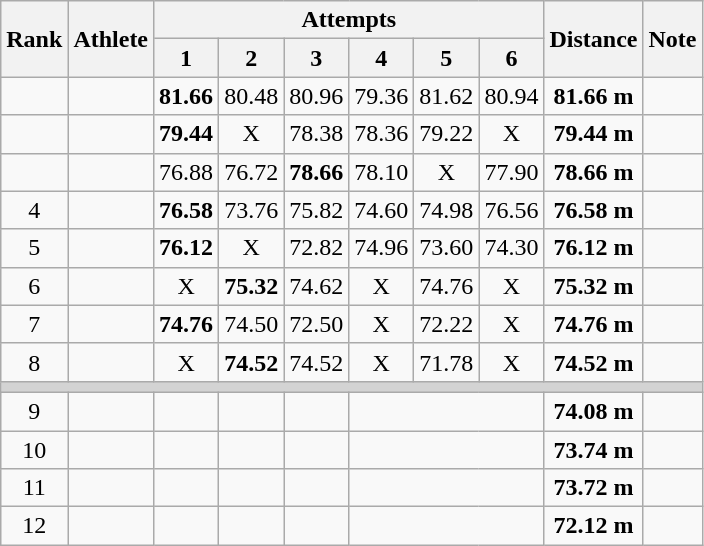<table class="wikitable sortable" style="text-align:center">
<tr>
<th rowspan="2">Rank</th>
<th rowspan="2">Athlete</th>
<th colspan="6">Attempts</th>
<th rowspan="2">Distance</th>
<th rowspan="2">Note</th>
</tr>
<tr>
<th>1</th>
<th>2</th>
<th>3</th>
<th>4</th>
<th>5</th>
<th>6</th>
</tr>
<tr>
<td></td>
<td align=left></td>
<td><strong>81.66</strong></td>
<td>80.48</td>
<td>80.96</td>
<td>79.36</td>
<td>81.62</td>
<td>80.94</td>
<td><strong>81.66 m</strong></td>
<td></td>
</tr>
<tr>
<td></td>
<td align=left></td>
<td><strong>79.44</strong></td>
<td>X</td>
<td>78.38</td>
<td>78.36</td>
<td>79.22</td>
<td>X</td>
<td><strong>79.44 m</strong></td>
<td></td>
</tr>
<tr>
<td></td>
<td align=left></td>
<td>76.88</td>
<td>76.72</td>
<td><strong>78.66</strong></td>
<td>78.10</td>
<td>X</td>
<td>77.90</td>
<td><strong>78.66 m</strong></td>
<td></td>
</tr>
<tr>
<td>4</td>
<td align=left></td>
<td><strong>76.58</strong></td>
<td>73.76</td>
<td>75.82</td>
<td>74.60</td>
<td>74.98</td>
<td>76.56</td>
<td><strong>76.58 m</strong></td>
<td></td>
</tr>
<tr>
<td>5</td>
<td align=left></td>
<td><strong>76.12</strong></td>
<td>X</td>
<td>72.82</td>
<td>74.96</td>
<td>73.60</td>
<td>74.30</td>
<td><strong>76.12 m</strong></td>
<td></td>
</tr>
<tr>
<td>6</td>
<td align=left></td>
<td>X</td>
<td><strong>75.32</strong></td>
<td>74.62</td>
<td>X</td>
<td>74.76</td>
<td>X</td>
<td><strong>75.32 m</strong></td>
<td></td>
</tr>
<tr>
<td>7</td>
<td align=left></td>
<td><strong>74.76</strong></td>
<td>74.50</td>
<td>72.50</td>
<td>X</td>
<td>72.22</td>
<td>X</td>
<td><strong>74.76 m</strong></td>
<td></td>
</tr>
<tr>
<td>8</td>
<td align=left></td>
<td>X</td>
<td><strong>74.52</strong></td>
<td>74.52</td>
<td>X</td>
<td>71.78</td>
<td>X</td>
<td><strong>74.52 m</strong></td>
<td></td>
</tr>
<tr>
<td colspan=10 bgcolor=lightgray></td>
</tr>
<tr>
<td>9</td>
<td align=left></td>
<td></td>
<td></td>
<td></td>
<td colspan=3></td>
<td><strong>74.08 m</strong></td>
<td></td>
</tr>
<tr>
<td>10</td>
<td align=left></td>
<td></td>
<td></td>
<td></td>
<td colspan=3></td>
<td><strong>73.74 m</strong></td>
<td></td>
</tr>
<tr>
<td>11</td>
<td align=left></td>
<td></td>
<td></td>
<td></td>
<td colspan=3></td>
<td><strong>73.72 m</strong></td>
<td></td>
</tr>
<tr>
<td>12</td>
<td align=left></td>
<td></td>
<td></td>
<td></td>
<td colspan=3></td>
<td><strong>72.12 m</strong></td>
<td></td>
</tr>
</table>
